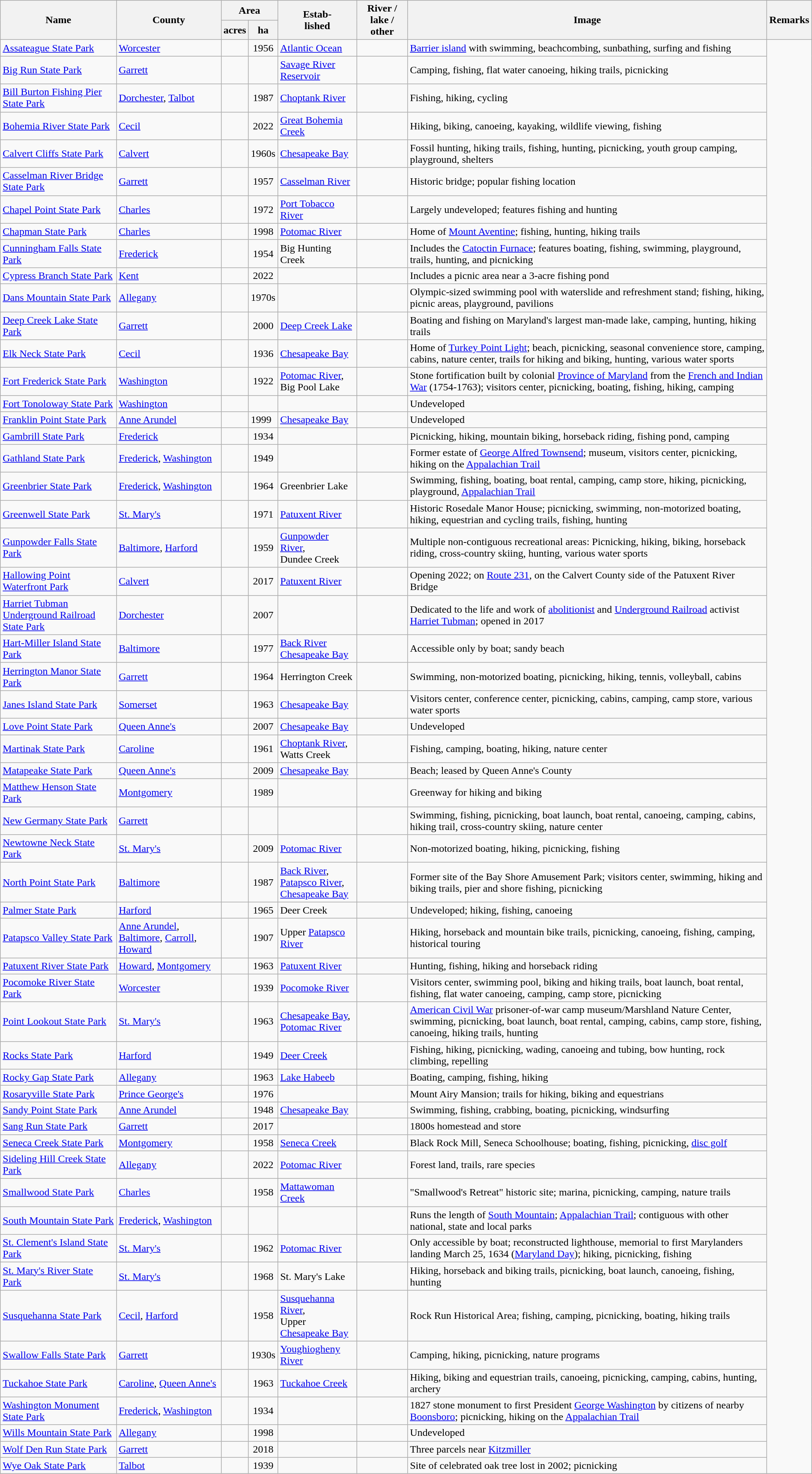<table class="wikitable sortable" style="width:100%">
<tr>
<th style="width:*;" rowspan=2>Name</th>
<th style="width:*;" rowspan=2>County</th>
<th style="width:*;" colspan=2>Area</th>
<th style="width:*;" rowspan=2>Estab-<br>lished</th>
<th style="width:*;" rowspan=2>River / lake / other</th>
<th style="width:*;" rowspan="2" class="unsortable">Image</th>
<th rowspan=2 class="unsortable">Remarks</th>
</tr>
<tr>
<th>acres</th>
<th>ha</th>
</tr>
<tr>
<td><a href='#'>Assateague State Park</a></td>
<td><a href='#'>Worcester</a></td>
<td></td>
<td style="text-align:center;">1956</td>
<td><a href='#'>Atlantic Ocean</a></td>
<td></td>
<td><a href='#'>Barrier island</a> with swimming, beachcombing, sunbathing, surfing and fishing</td>
</tr>
<tr>
<td><a href='#'>Big Run State Park</a></td>
<td><a href='#'>Garrett</a></td>
<td></td>
<td></td>
<td><a href='#'>Savage River Reservoir</a></td>
<td></td>
<td>Camping, fishing, flat water canoeing, hiking trails, picnicking</td>
</tr>
<tr>
<td><a href='#'>Bill Burton Fishing Pier State Park</a></td>
<td><a href='#'>Dorchester</a>, <a href='#'>Talbot</a></td>
<td></td>
<td style="text-align: center;">1987</td>
<td><a href='#'>Choptank River</a></td>
<td></td>
<td>Fishing, hiking, cycling</td>
</tr>
<tr>
<td><a href='#'>Bohemia River State Park</a></td>
<td><a href='#'>Cecil</a></td>
<td></td>
<td style="text-align: center;">2022</td>
<td><a href='#'>Great Bohemia Creek</a></td>
<td></td>
<td>Hiking, biking, canoeing, kayaking, wildlife viewing, fishing</td>
</tr>
<tr>
<td><a href='#'>Calvert Cliffs State Park</a></td>
<td><a href='#'>Calvert</a></td>
<td></td>
<td style="text-align: center;">1960s</td>
<td><a href='#'>Chesapeake Bay</a></td>
<td></td>
<td>Fossil hunting, hiking trails, fishing, hunting, picnicking, youth group camping, playground, shelters</td>
</tr>
<tr>
<td><a href='#'>Casselman River Bridge State Park</a></td>
<td><a href='#'>Garrett</a></td>
<td></td>
<td style="text-align: center;">1957</td>
<td><a href='#'>Casselman River</a></td>
<td></td>
<td>Historic bridge; popular fishing location</td>
</tr>
<tr>
<td><a href='#'>Chapel Point State Park</a></td>
<td><a href='#'>Charles</a></td>
<td></td>
<td style="text-align: center;">1972</td>
<td><a href='#'>Port Tobacco River</a></td>
<td></td>
<td>Largely undeveloped; features fishing and hunting</td>
</tr>
<tr>
<td><a href='#'>Chapman State Park</a></td>
<td><a href='#'>Charles</a></td>
<td></td>
<td style="text-align: center;">1998</td>
<td><a href='#'>Potomac River</a></td>
<td></td>
<td>Home of <a href='#'>Mount Aventine</a>; fishing, hunting, hiking trails</td>
</tr>
<tr>
<td><a href='#'>Cunningham Falls State Park</a></td>
<td><a href='#'>Frederick</a></td>
<td></td>
<td style="text-align: center;">1954</td>
<td>Big Hunting Creek</td>
<td></td>
<td>Includes the <a href='#'>Catoctin Furnace</a>; features boating, fishing, swimming, playground, trails, hunting, and picnicking</td>
</tr>
<tr>
<td><a href='#'>Cypress Branch State Park</a></td>
<td><a href='#'>Kent</a></td>
<td></td>
<td style="text-align: center;">2022</td>
<td></td>
<td></td>
<td>Includes a picnic area near a 3-acre fishing pond</td>
</tr>
<tr>
<td><a href='#'>Dans Mountain State Park</a></td>
<td><a href='#'>Allegany</a></td>
<td></td>
<td style="text-align: center;">1970s</td>
<td></td>
<td></td>
<td>Olympic-sized swimming pool with waterslide and refreshment stand; fishing, hiking, picnic areas, playground, pavilions</td>
</tr>
<tr>
<td><a href='#'>Deep Creek Lake State Park</a></td>
<td><a href='#'>Garrett</a></td>
<td></td>
<td style="text-align: center;">2000</td>
<td><a href='#'>Deep Creek Lake</a></td>
<td></td>
<td>Boating and fishing on Maryland's largest man-made lake, camping, hunting, hiking trails</td>
</tr>
<tr>
<td><a href='#'>Elk Neck State Park</a></td>
<td><a href='#'>Cecil</a></td>
<td></td>
<td style="text-align: center;">1936</td>
<td><a href='#'>Chesapeake Bay</a></td>
<td></td>
<td>Home of <a href='#'>Turkey Point Light</a>; beach, picnicking, seasonal convenience store, camping, cabins, nature center, trails for hiking and biking, hunting, various water sports</td>
</tr>
<tr>
<td><a href='#'>Fort Frederick State Park</a></td>
<td><a href='#'>Washington</a></td>
<td></td>
<td style="text-align: center;">1922</td>
<td><a href='#'>Potomac River</a>,<br> Big Pool Lake</td>
<td></td>
<td>Stone fortification built by colonial <a href='#'>Province of Maryland</a> from the <a href='#'>French and Indian War</a> (1754-1763); visitors center, picnicking, boating, fishing, hiking, camping</td>
</tr>
<tr>
<td><a href='#'>Fort Tonoloway State Park</a></td>
<td><a href='#'>Washington</a></td>
<td></td>
<td></td>
<td></td>
<td></td>
<td>Undeveloped</td>
</tr>
<tr>
<td><a href='#'>Franklin Point State Park</a></td>
<td><a href='#'>Anne Arundel</a></td>
<td></td>
<td>1999</td>
<td><a href='#'>Chesapeake Bay</a></td>
<td></td>
<td>Undeveloped</td>
</tr>
<tr>
<td><a href='#'>Gambrill State Park</a></td>
<td><a href='#'>Frederick</a></td>
<td></td>
<td style="text-align: center;">1934</td>
<td></td>
<td></td>
<td>Picnicking, hiking, mountain biking, horseback riding, fishing pond, camping</td>
</tr>
<tr>
<td><a href='#'>Gathland State Park</a></td>
<td><a href='#'>Frederick</a>, <a href='#'>Washington</a></td>
<td></td>
<td style="text-align: center;">1949</td>
<td></td>
<td></td>
<td>Former estate of <a href='#'>George Alfred Townsend</a>; museum, visitors center, picnicking, hiking on the <a href='#'>Appalachian Trail</a></td>
</tr>
<tr>
<td><a href='#'>Greenbrier State Park</a></td>
<td><a href='#'>Frederick</a>, <a href='#'>Washington</a></td>
<td></td>
<td style="text-align: center;">1964</td>
<td>Greenbrier Lake</td>
<td></td>
<td>Swimming, fishing, boating, boat rental, camping, camp store, hiking, picnicking, playground, <a href='#'>Appalachian Trail</a></td>
</tr>
<tr>
<td><a href='#'>Greenwell State Park</a></td>
<td><a href='#'>St. Mary's</a></td>
<td></td>
<td style="text-align: center;">1971</td>
<td><a href='#'>Patuxent River</a></td>
<td></td>
<td>Historic Rosedale Manor House; picnicking, swimming, non-motorized boating, hiking, equestrian and cycling trails, fishing, hunting</td>
</tr>
<tr>
<td><a href='#'>Gunpowder Falls State Park</a></td>
<td><a href='#'>Baltimore</a>, <a href='#'>Harford</a></td>
<td></td>
<td style="text-align: center;">1959</td>
<td><a href='#'>Gunpowder River</a>,<br> Dundee Creek</td>
<td></td>
<td>Multiple non-contiguous recreational areas: Picnicking, hiking, biking, horseback riding, cross-country skiing, hunting, various water sports</td>
</tr>
<tr>
<td><a href='#'>Hallowing Point Waterfront Park</a></td>
<td><a href='#'>Calvert</a></td>
<td></td>
<td style="text-align: center;">2017</td>
<td><a href='#'>Patuxent River</a></td>
<td></td>
<td>Opening 2022; on <a href='#'>Route 231</a>, on the Calvert County side of the Patuxent River Bridge</td>
</tr>
<tr>
<td><a href='#'>Harriet Tubman Underground Railroad State Park</a></td>
<td><a href='#'>Dorchester</a></td>
<td></td>
<td style="text-align: center;">2007</td>
<td></td>
<td></td>
<td>Dedicated to the life and work of <a href='#'>abolitionist</a> and <a href='#'>Underground Railroad</a> activist <a href='#'>Harriet Tubman</a>; opened in 2017</td>
</tr>
<tr>
<td><a href='#'>Hart-Miller Island State Park</a></td>
<td><a href='#'>Baltimore</a></td>
<td></td>
<td style="text-align: center;">1977</td>
<td><a href='#'>Back River</a><br> <a href='#'>Chesapeake Bay</a></td>
<td></td>
<td>Accessible only by boat;  sandy beach</td>
</tr>
<tr>
<td><a href='#'>Herrington Manor State Park</a></td>
<td><a href='#'>Garrett</a></td>
<td></td>
<td style="text-align: center;">1964</td>
<td>Herrington Creek</td>
<td></td>
<td>Swimming, non-motorized boating, picnicking, hiking, tennis, volleyball, cabins</td>
</tr>
<tr>
<td><a href='#'>Janes Island State Park</a></td>
<td><a href='#'>Somerset</a></td>
<td></td>
<td style="text-align: center;">1963</td>
<td><a href='#'>Chesapeake Bay</a></td>
<td></td>
<td>Visitors center, conference center, picnicking, cabins, camping, camp store, various water sports</td>
</tr>
<tr>
<td><a href='#'>Love Point State Park</a></td>
<td><a href='#'>Queen Anne's</a></td>
<td></td>
<td style="text-align: center;">2007</td>
<td><a href='#'>Chesapeake Bay</a></td>
<td></td>
<td>Undeveloped</td>
</tr>
<tr>
<td><a href='#'>Martinak State Park</a></td>
<td><a href='#'>Caroline</a></td>
<td></td>
<td style="text-align: center;">1961</td>
<td><a href='#'>Choptank River</a>,<br> Watts Creek</td>
<td></td>
<td>Fishing, camping, boating, hiking, nature center</td>
</tr>
<tr>
<td><a href='#'>Matapeake State Park</a></td>
<td><a href='#'>Queen Anne's</a></td>
<td></td>
<td style="text-align: center;">2009</td>
<td><a href='#'>Chesapeake Bay</a></td>
<td></td>
<td>Beach; leased by Queen Anne's County</td>
</tr>
<tr>
<td><a href='#'>Matthew Henson State Park</a></td>
<td><a href='#'>Montgomery</a></td>
<td></td>
<td style="text-align: center;">1989</td>
<td></td>
<td></td>
<td>Greenway for hiking and biking</td>
</tr>
<tr>
<td><a href='#'>New Germany State Park</a></td>
<td><a href='#'>Garrett</a></td>
<td></td>
<td></td>
<td></td>
<td></td>
<td>Swimming, fishing, picnicking, boat launch, boat rental, canoeing, camping, cabins, hiking trail, cross-country skiing, nature center</td>
</tr>
<tr>
<td><a href='#'>Newtowne Neck State Park</a></td>
<td><a href='#'>St. Mary's</a></td>
<td></td>
<td style="text-align: center;">2009</td>
<td><a href='#'>Potomac River</a></td>
<td></td>
<td>Non-motorized boating, hiking, picnicking, fishing</td>
</tr>
<tr>
<td><a href='#'>North Point State Park</a></td>
<td><a href='#'>Baltimore</a></td>
<td></td>
<td style="text-align: center;">1987</td>
<td><a href='#'>Back River</a>,<br> <a href='#'>Patapsco River</a>,<br> <a href='#'>Chesapeake Bay</a></td>
<td></td>
<td>Former site of the Bay Shore Amusement Park; visitors center, swimming, hiking and biking trails, pier and shore fishing, picnicking</td>
</tr>
<tr>
<td><a href='#'>Palmer State Park</a></td>
<td><a href='#'>Harford</a></td>
<td></td>
<td style="text-align: center;">1965</td>
<td>Deer Creek</td>
<td></td>
<td>Undeveloped; hiking, fishing, canoeing</td>
</tr>
<tr>
<td><a href='#'>Patapsco Valley State Park</a></td>
<td><a href='#'>Anne Arundel</a>, <a href='#'>Baltimore</a>, <a href='#'>Carroll</a>, <a href='#'>Howard</a></td>
<td></td>
<td style="text-align: center;">1907</td>
<td>Upper <a href='#'>Patapsco River</a></td>
<td></td>
<td>Hiking, horseback and mountain bike trails, picnicking, canoeing, fishing, camping, historical touring</td>
</tr>
<tr>
<td><a href='#'>Patuxent River State Park</a></td>
<td><a href='#'>Howard</a>, <a href='#'>Montgomery</a></td>
<td></td>
<td style="text-align: center;">1963</td>
<td><a href='#'>Patuxent River</a></td>
<td></td>
<td>Hunting, fishing, hiking and horseback riding</td>
</tr>
<tr>
<td><a href='#'>Pocomoke River State Park</a></td>
<td><a href='#'>Worcester</a></td>
<td></td>
<td style="text-align: center;">1939</td>
<td><a href='#'>Pocomoke River</a></td>
<td></td>
<td>Visitors center, swimming pool, biking and hiking trails, boat launch, boat rental, fishing, flat water canoeing, camping, camp store, picnicking</td>
</tr>
<tr>
<td><a href='#'>Point Lookout State Park</a></td>
<td><a href='#'>St. Mary's</a></td>
<td></td>
<td style="text-align: center;">1963</td>
<td><a href='#'>Chesapeake Bay</a>,<br> <a href='#'>Potomac River</a></td>
<td></td>
<td><a href='#'>American Civil War</a> prisoner-of-war camp museum/Marshland Nature Center, swimming, picnicking, boat launch, boat rental, camping, cabins, camp store, fishing, canoeing, hiking trails, hunting</td>
</tr>
<tr>
<td><a href='#'>Rocks State Park</a></td>
<td><a href='#'>Harford</a></td>
<td></td>
<td style="text-align: center;">1949</td>
<td><a href='#'>Deer Creek</a></td>
<td></td>
<td>Fishing, hiking, picnicking, wading, canoeing and tubing, bow hunting, rock climbing, repelling</td>
</tr>
<tr>
<td><a href='#'>Rocky Gap State Park</a></td>
<td><a href='#'>Allegany</a></td>
<td></td>
<td style="text-align: center;">1963</td>
<td><a href='#'>Lake Habeeb</a></td>
<td></td>
<td>Boating, camping, fishing, hiking</td>
</tr>
<tr>
<td><a href='#'>Rosaryville State Park</a></td>
<td><a href='#'>Prince George's</a></td>
<td></td>
<td style="text-align: center;">1976</td>
<td></td>
<td></td>
<td>Mount Airy Mansion; trails for hiking, biking and equestrians</td>
</tr>
<tr>
<td><a href='#'>Sandy Point State Park</a></td>
<td><a href='#'>Anne Arundel</a></td>
<td></td>
<td style="text-align: center;">1948</td>
<td><a href='#'>Chesapeake Bay</a></td>
<td></td>
<td>Swimming, fishing, crabbing, boating, picnicking,  windsurfing</td>
</tr>
<tr>
<td><a href='#'>Sang Run State Park</a></td>
<td><a href='#'>Garrett</a></td>
<td></td>
<td style="text-align: center;">2017</td>
<td></td>
<td></td>
<td>1800s homestead and store</td>
</tr>
<tr>
<td><a href='#'>Seneca Creek State Park</a></td>
<td><a href='#'>Montgomery</a></td>
<td></td>
<td style="text-align: center;">1958</td>
<td><a href='#'>Seneca Creek</a></td>
<td></td>
<td>Black Rock Mill, Seneca Schoolhouse; boating, fishing, picnicking, <a href='#'>disc golf</a></td>
</tr>
<tr>
<td><a href='#'>Sideling Hill Creek State Park</a></td>
<td><a href='#'>Allegany</a></td>
<td></td>
<td style="text-align: center;">2022</td>
<td><a href='#'>Potomac River</a></td>
<td></td>
<td>Forest land, trails, rare species</td>
</tr>
<tr>
<td><a href='#'>Smallwood State Park</a></td>
<td><a href='#'>Charles</a></td>
<td></td>
<td style="text-align: center;">1958</td>
<td><a href='#'>Mattawoman Creek</a></td>
<td></td>
<td>"Smallwood's Retreat" historic site; marina, picnicking, camping, nature trails</td>
</tr>
<tr>
<td><a href='#'>South Mountain State Park</a></td>
<td><a href='#'>Frederick</a>, <a href='#'>Washington</a></td>
<td></td>
<td></td>
<td></td>
<td></td>
<td>Runs the length of <a href='#'>South Mountain</a>; <a href='#'>Appalachian Trail</a>; contiguous with other national, state and local parks</td>
</tr>
<tr>
<td><a href='#'>St. Clement's Island State Park</a></td>
<td><a href='#'>St. Mary's</a></td>
<td></td>
<td style="text-align: center;">1962</td>
<td><a href='#'>Potomac River</a></td>
<td></td>
<td>Only accessible by boat; reconstructed lighthouse, memorial to first Marylanders landing March 25, 1634 (<a href='#'>Maryland Day</a>); hiking, picnicking, fishing</td>
</tr>
<tr>
<td><a href='#'>St. Mary's River State Park</a></td>
<td><a href='#'>St. Mary's</a></td>
<td></td>
<td style="text-align: center;">1968</td>
<td>St. Mary's Lake</td>
<td></td>
<td>Hiking, horseback and biking trails, picnicking, boat launch, canoeing, fishing, hunting</td>
</tr>
<tr>
<td><a href='#'>Susquehanna State Park</a></td>
<td><a href='#'>Cecil</a>, <a href='#'>Harford</a></td>
<td></td>
<td style="text-align: center;">1958</td>
<td><a href='#'>Susquehanna River</a>,<br> Upper <a href='#'>Chesapeake Bay</a></td>
<td></td>
<td>Rock Run Historical Area; fishing, camping, picnicking, boating, hiking trails</td>
</tr>
<tr>
<td><a href='#'>Swallow Falls State Park</a></td>
<td><a href='#'>Garrett</a></td>
<td></td>
<td style="text-align: center;">1930s</td>
<td><a href='#'>Youghiogheny River</a></td>
<td></td>
<td>Camping, hiking, picnicking, nature programs</td>
</tr>
<tr>
<td><a href='#'>Tuckahoe State Park</a></td>
<td><a href='#'>Caroline</a>, <a href='#'>Queen Anne's</a></td>
<td></td>
<td style="text-align: center;">1963</td>
<td><a href='#'>Tuckahoe Creek</a></td>
<td></td>
<td>Hiking, biking and equestrian trails, canoeing, picnicking, camping, cabins, hunting, archery</td>
</tr>
<tr>
<td><a href='#'>Washington Monument State Park</a></td>
<td><a href='#'>Frederick</a>, <a href='#'>Washington</a></td>
<td></td>
<td style="text-align: center;">1934</td>
<td></td>
<td></td>
<td>1827 stone monument to first President <a href='#'>George Washington</a> by citizens of nearby <a href='#'>Boonsboro</a>; picnicking, hiking on the <a href='#'>Appalachian Trail</a></td>
</tr>
<tr>
<td><a href='#'>Wills Mountain State Park</a></td>
<td><a href='#'>Allegany</a></td>
<td></td>
<td style="text-align: center;">1998</td>
<td></td>
<td></td>
<td>Undeveloped</td>
</tr>
<tr>
<td><a href='#'>Wolf Den Run State Park</a></td>
<td><a href='#'>Garrett</a></td>
<td></td>
<td style="text-align: center;">2018</td>
<td></td>
<td></td>
<td>Three parcels near <a href='#'>Kitzmiller</a></td>
</tr>
<tr>
<td><a href='#'>Wye Oak State Park</a></td>
<td><a href='#'>Talbot</a></td>
<td></td>
<td style="text-align: center;">1939</td>
<td></td>
<td></td>
<td>Site of celebrated oak tree lost in 2002; picnicking</td>
</tr>
</table>
